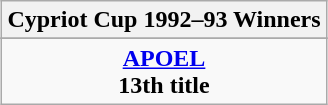<table class="wikitable" style="text-align:center;margin: 0 auto;">
<tr>
<th>Cypriot Cup 1992–93 Winners</th>
</tr>
<tr>
</tr>
<tr>
<td><strong><a href='#'>APOEL</a></strong><br><strong>13th title</strong></td>
</tr>
</table>
